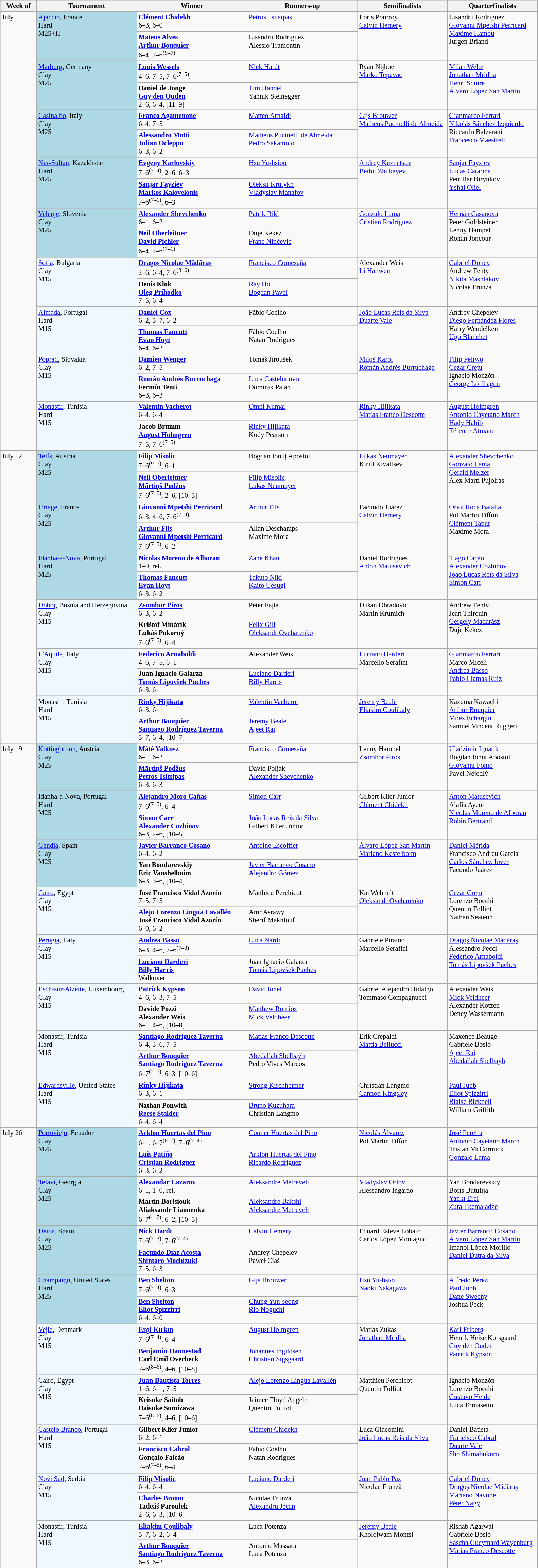<table class="wikitable" style="font-size:85%;">
<tr>
<th width="65">Week of</th>
<th style="width:190px;">Tournament</th>
<th style="width:210px;">Winner</th>
<th style="width:210px;">Runners-up</th>
<th style="width:170px;">Semifinalists</th>
<th style="width:170px;">Quarterfinalists</th>
</tr>
<tr style="vertical-align:top">
<td rowspan=18>July 5</td>
<td rowspan="2" style="background:lightblue;"><a href='#'>Ajaccio</a>, France <br> Hard <br> M25+H <br> </td>
<td><strong> <a href='#'>Clément Chidekh</a></strong> <br> 6–3, 6–0</td>
<td> <a href='#'>Petros Tsitsipas</a></td>
<td rowspan=2> Loris Pourroy <br>  <a href='#'>Calvin Hemery</a></td>
<td rowspan=2> Lisandru Rodriguez <br>  <a href='#'>Giovanni Mpetshi Perricard</a> <br>  <a href='#'>Maxime Hamou</a> <br>  Jurgen Briand</td>
</tr>
<tr style="vertical-align:top">
<td><strong> <a href='#'>Mateus Alves</a> <br>  <a href='#'>Arthur Bouquier</a></strong> <br> 6–4, 7–6<sup>(9–7)</sup></td>
<td> Lisandru Rodriguez <br>  Alessio Tramontin</td>
</tr>
<tr style="vertical-align:top">
<td rowspan="2" style="background:lightblue;"><a href='#'>Marburg</a>, Germany <br> Clay <br> M25 <br> </td>
<td><strong> <a href='#'>Louis Wessels</a></strong> <br> 4–6, 7–5, 7–6<sup>(7–5)</sup>,</td>
<td> <a href='#'>Nick Hardt</a></td>
<td rowspan=2> Ryan Nijboer <br>  <a href='#'>Marko Tepavac</a></td>
<td rowspan=2> <a href='#'>Milan Welte</a> <br>  <a href='#'>Jonathan Mridha</a> <br>  <a href='#'>Henri Squire</a> <br>  <a href='#'>Álvaro López San Martín</a></td>
</tr>
<tr style="vertical-align:top">
<td><strong> Daniel de Jonge <br>  <a href='#'>Guy den Ouden</a></strong> <br> 2–6, 6–4, [11–9]</td>
<td> <a href='#'>Tim Handel</a> <br>  Yannik Steinegger</td>
</tr>
<tr style="vertical-align:top">
<td rowspan="2" style="background:lightblue;"><a href='#'>Casinalbo</a>, Italy <br> Clay <br> M25 <br> </td>
<td><strong> <a href='#'>Franco Agamenone</a></strong> <br> 6–4, 7–5</td>
<td> <a href='#'>Matteo Arnaldi</a></td>
<td rowspan=2> <a href='#'>Gijs Brouwer</a> <br>  <a href='#'>Matheus Pucinelli de Almeida</a></td>
<td rowspan=2> <a href='#'>Gianmarco Ferrari</a> <br>  <a href='#'>Nikolás Sánchez Izquierdo</a> <br>  Riccardo Balzerani <br>  <a href='#'>Francesco Maestrelli</a></td>
</tr>
<tr style="vertical-align:top">
<td><strong> <a href='#'>Alessandro Motti</a> <br>  <a href='#'>Julian Ocleppo</a></strong> <br> 6–3, 6–2</td>
<td> <a href='#'>Matheus Pucinelli de Almeida</a> <br>  <a href='#'>Pedro Sakamoto</a></td>
</tr>
<tr style="vertical-align:top">
<td rowspan="2" style="background:lightblue;"><a href='#'>Nur-Sultan</a>, Kazakhstan <br> Hard <br> M25 <br> </td>
<td><strong> <a href='#'>Evgeny Karlovskiy</a></strong> <br> 7–6<sup>(7–4)</sup>, 2–6, 6–3</td>
<td> <a href='#'>Hsu Yu-hsiou</a></td>
<td rowspan=2> <a href='#'>Andrey Kuznetsov</a> <br>  <a href='#'>Beibit Zhukayev</a></td>
<td rowspan=2> <a href='#'>Sanjar Fayziev</a> <br>  <a href='#'>Lucas Catarina</a> <br>  Petr Bar Biryukov <br>  <a href='#'>Yshai Oliel</a></td>
</tr>
<tr style="vertical-align:top">
<td><strong> <a href='#'>Sanjar Fayziev</a> <br>  <a href='#'>Markos Kalovelonis</a></strong> <br> 7–6<sup>(7–1)</sup>, 6–3</td>
<td> <a href='#'>Oleksii Krutykh</a> <br>  <a href='#'>Vladyslav Manafov</a></td>
</tr>
<tr style="vertical-align:top">
<td rowspan="2" style="background:lightblue;"><a href='#'>Velenje</a>, Slovenia <br> Clay <br> M25 <br> </td>
<td><strong> <a href='#'>Alexander Shevchenko</a></strong> <br> 6–1, 6–2</td>
<td> <a href='#'>Patrik Rikl</a></td>
<td rowspan=2> <a href='#'>Gonzalo Lama</a> <br>  <a href='#'>Cristian Rodríguez</a></td>
<td rowspan=2> <a href='#'>Hernán Casanova</a> <br>  Peter Goldsteiner <br>  Lenny Hampel <br>  Ronan Joncour</td>
</tr>
<tr style="vertical-align:top">
<td><strong> <a href='#'>Neil Oberleitner</a> <br>  <a href='#'>David Pichler</a></strong> <br> 6–4, 7–6<sup>(7–1)</sup></td>
<td> Duje Kekez <br>  <a href='#'>Frane Ninčević</a></td>
</tr>
<tr style="vertical-align:top">
<td rowspan="2" style="background:#f0f8ff;"><a href='#'>Sofia</a>, Bulgaria <br> Clay <br> M15 <br> </td>
<td><strong> <a href='#'>Dragoș Nicolae Mădăraș</a></strong> <br> 2–6, 6–4, 7–6<sup>(8–6)</sup></td>
<td> <a href='#'>Francisco Comesaña</a></td>
<td rowspan=2> Alexander Weis <br>  <a href='#'>Li Hanwen</a></td>
<td rowspan=2> <a href='#'>Gabriel Donev</a> <br>  Andrew Fenty <br>  <a href='#'>Nikita Mashtakov</a> <br>  Nicolae Frunză</td>
</tr>
<tr style="vertical-align:top">
<td><strong> Denis Klok <br>  <a href='#'>Oleg Prihodko</a></strong> <br> 7–5, 6–4</td>
<td> <a href='#'>Ray Ho</a> <br>  <a href='#'>Bogdan Pavel</a></td>
</tr>
<tr style="vertical-align:top">
<td rowspan="2" style="background:#f0f8ff;"><a href='#'>Almada</a>, Portugal <br> Hard <br> M15 <br> </td>
<td><strong> <a href='#'>Daniel Cox</a></strong> <br> 6–2, 5–7, 6–2</td>
<td> Fábio Coelho</td>
<td rowspan=2> <a href='#'>João Lucas Reis da Silva</a> <br>  <a href='#'>Duarte Vale</a></td>
<td rowspan=2> Andrey Chepelev <br>  <a href='#'>Diego Fernández Flores</a> <br>  Harry Wendelken <br>  <a href='#'>Ugo Blanchet</a></td>
</tr>
<tr style="vertical-align:top">
<td><strong> <a href='#'>Thomas Fancutt</a> <br>  <a href='#'>Evan Hoyt</a></strong> <br> 6–4, 6–2</td>
<td> Fábio Coelho <br>  Natan Rodrigues</td>
</tr>
<tr style="vertical-align:top">
<td rowspan="2" style="background:#f0f8ff;"><a href='#'>Poprad</a>, Slovakia <br> Clay <br> M15 <br> </td>
<td><strong> <a href='#'>Damien Wenger</a></strong> <br> 6–2, 7–5</td>
<td> Tomáš Jiroušek</td>
<td rowspan=2> <a href='#'>Miloš Karol</a> <br>  <a href='#'>Román Andrés Burruchaga</a></td>
<td rowspan=2> <a href='#'>Filip Peliwo</a> <br>  <a href='#'>Cezar Crețu</a> <br>  Ignacio Monzón <br>  <a href='#'>George Loffhagen</a></td>
</tr>
<tr style="vertical-align:top">
<td><strong> <a href='#'>Román Andrés Burruchaga</a> <br>  Fermín Tenti</strong> <br> 6–3, 6–3</td>
<td> <a href='#'>Luca Castelnuovo</a> <br>  Dominik Palán</td>
</tr>
<tr style="vertical-align:top">
<td rowspan="2" style="background:#f0f8ff;"><a href='#'>Monastir</a>, Tunisia <br> Hard <br> M15 <br> </td>
<td><strong> <a href='#'>Valentin Vacherot</a></strong> <br> 6–4, 6–4</td>
<td> <a href='#'>Omni Kumar</a></td>
<td rowspan=2> <a href='#'>Rinky Hijikata</a> <br>  <a href='#'>Matías Franco Descotte</a></td>
<td rowspan=2> <a href='#'>August Holmgren</a> <br>  <a href='#'>Antonio Cayetano March</a> <br>  <a href='#'>Hady Habib</a> <br>  <a href='#'>Térence Atmane</a></td>
</tr>
<tr style="vertical-align:top">
<td><strong> Jacob Brumm <br>  <a href='#'>August Holmgren</a></strong> <br> 7–5, 7–6<sup>(7–5)</sup></td>
<td> <a href='#'>Rinky Hijikata</a> <br>  Kody Pearson</td>
</tr>
<tr style="vertical-align:top">
<td rowspan=12>July 12</td>
<td rowspan="2" style="background:lightblue;"><a href='#'>Telfs</a>, Austria <br> Clay <br> M25 <br> </td>
<td><strong> <a href='#'>Filip Misolic</a></strong> <br> 7–6<sup>(9–7)</sup>, 6–1</td>
<td> Bogdan Ionuț Apostol</td>
<td rowspan=2> <a href='#'>Lukas Neumayer</a> <br>  Kirill Kivattsev</td>
<td rowspan=2> <a href='#'>Alexander Shevchenko</a> <br>  <a href='#'>Gonzalo Lama</a> <br>  <a href='#'>Gerald Melzer</a> <br>  Àlex Martí Pujolràs</td>
</tr>
<tr style="vertical-align:top">
<td><strong> <a href='#'>Neil Oberleitner</a> <br>  <a href='#'>Mārtiņš Podžus</a></strong> <br> 7–6<sup>(7–5)</sup>, 2–6, [10–5]</td>
<td> <a href='#'>Filip Misolic</a> <br>  <a href='#'>Lukas Neumayer</a></td>
</tr>
<tr style="vertical-align:top">
<td rowspan="2" style="background:lightblue;"><a href='#'>Uriage</a>, France <br> Clay <br> M25 <br> </td>
<td><strong> <a href='#'>Giovanni Mpetshi Perricard</a></strong> <br> 6–3, 4–6, 7–6<sup>(7–4)</sup></td>
<td> <a href='#'>Arthur Fils</a></td>
<td rowspan=2> Facundo Juárez <br>  <a href='#'>Calvin Hemery</a></td>
<td rowspan=2> <a href='#'>Oriol Roca Batalla</a> <br>  Pol Martín Tiffon <br>  <a href='#'>Clément Tabur</a> <br>  Maxime Mora</td>
</tr>
<tr style="vertical-align:top">
<td><strong> <a href='#'>Arthur Fils</a> <br>  <a href='#'>Giovanni Mpetshi Perricard</a></strong> <br> 7–6<sup>(7–5)</sup>, 6–2</td>
<td> Allan Deschamps <br>  Maxime Mora</td>
</tr>
<tr style="vertical-align:top">
<td rowspan="2" style="background:lightblue;"><a href='#'>Idanha-a-Nova</a>, Portugal <br> Hard <br> M25 <br> </td>
<td><strong> <a href='#'>Nicolas Moreno de Alboran</a></strong> <br> 1–0, ret.</td>
<td> <a href='#'>Zane Khan</a></td>
<td rowspan=2> Daniel Rodrigues <br>  <a href='#'>Anton Matusevich</a></td>
<td rowspan=2> <a href='#'>Tiago Cação</a> <br>  <a href='#'>Alexander Cozbinov</a> <br>  <a href='#'>João Lucas Reis da Silva</a> <br>  <a href='#'>Simon Carr</a></td>
</tr>
<tr style="vertical-align:top">
<td><strong> <a href='#'>Thomas Fancutt</a> <br>  <a href='#'>Evan Hoyt</a></strong> <br> 6–3, 6–2</td>
<td> <a href='#'>Takuto Niki</a> <br>  <a href='#'>Kaito Uesugi</a></td>
</tr>
<tr style="vertical-align:top">
<td rowspan="2" style="background:#f0f8ff;"><a href='#'>Doboj</a>, Bosnia and Herzegovina <br> Clay <br> M15 <br> </td>
<td><strong> <a href='#'>Zsombor Piros</a></strong> <br> 6–3, 6–2</td>
<td> Péter Fajta</td>
<td rowspan=2> Dušan Obradović <br>  Martin Krumich</td>
<td rowspan=2> Andrew Fenty <br>  Jean Thirouin <br>  <a href='#'>Gergely Madarász</a> <br>  Duje Kekez</td>
</tr>
<tr style="vertical-align:top">
<td><strong> Krištof Minárik <br>  Lukáš Pokorný</strong> <br> 7–6<sup>(7–5)</sup>, 6–4</td>
<td> <a href='#'>Felix Gill</a> <br>  <a href='#'>Oleksandr Ovcharenko</a></td>
</tr>
<tr style="vertical-align:top">
<td rowspan="2" style="background:#f0f8ff;"><a href='#'>L'Aquila</a>, Italy <br> Clay <br> M15 <br> </td>
<td><strong> <a href='#'>Federico Arnaboldi</a></strong> <br> 4–6, 7–5, 6–1</td>
<td> Alexander Weis</td>
<td rowspan=2> <a href='#'>Luciano Darderi</a> <br>  Marcello Serafini</td>
<td rowspan=2> <a href='#'>Gianmarco Ferrari</a> <br>  Marco Miceli <br>  <a href='#'>Andrea Basso</a> <br>  <a href='#'>Pablo Llamas Ruiz</a></td>
</tr>
<tr style="vertical-align:top">
<td><strong> Juan Ignacio Galarza <br>  <a href='#'>Tomás Lipovšek Puches</a></strong> <br> 6–3, 6–1</td>
<td> <a href='#'>Luciano Darderi</a> <br>  <a href='#'>Billy Harris</a></td>
</tr>
<tr style="vertical-align:top">
<td rowspan="2" style="background:#f0f8ff;">Monastir, Tunisia <br> Hard <br> M15 <br> </td>
<td><strong> <a href='#'>Rinky Hijikata</a></strong> <br> 6–3, 6–1</td>
<td> <a href='#'>Valentin Vacherot</a></td>
<td rowspan=2> <a href='#'>Jeremy Beale</a> <br>  <a href='#'>Eliakim Coulibaly</a></td>
<td rowspan=2> Kazuma Kawachi <br>  <a href='#'>Arthur Bouquier</a> <br>  <a href='#'>Moez Echargui</a> <br>  Samuel Vincent Ruggeri</td>
</tr>
<tr style="vertical-align:top">
<td><strong> <a href='#'>Arthur Bouquier</a> <br>  <a href='#'>Santiago Rodríguez Taverna</a></strong> <br> 5–7, 6–4, [10–7]</td>
<td> <a href='#'>Jeremy Beale</a> <br>  <a href='#'>Ajeet Rai</a></td>
</tr>
<tr style="vertical-align:top">
<td rowspan=16>July 19</td>
<td rowspan="2" style="background:lightblue;"><a href='#'>Kottingbrunn</a>, Austria <br> Clay <br> M25 <br> </td>
<td><strong> <a href='#'>Máté Valkusz</a></strong> <br> 6–1, 6–2</td>
<td> <a href='#'>Francisco Comesaña</a></td>
<td rowspan=2> Lenny Hampel <br>  <a href='#'>Zsombor Piros</a></td>
<td rowspan=2> <a href='#'>Uladzimir Ignatik</a> <br>  Bogdan Ionuț Apostol <br>  <a href='#'>Giovanni Fonio</a> <br>  Pavel Nejedlý</td>
</tr>
<tr style="vertical-align:top">
<td><strong> <a href='#'>Mārtiņš Podžus</a> <br>  <a href='#'>Petros Tsitsipas</a></strong> <br> 6–3, 6–3</td>
<td> David Poljak <br>  <a href='#'>Alexander Shevchenko</a></td>
</tr>
<tr style="vertical-align:top">
<td rowspan="2" style="background:lightblue;">Idanha-a-Nova, Portugal <br> Hard <br> M25 <br> </td>
<td><strong> <a href='#'>Alejandro Moro Cañas</a></strong> <br> 7–6<sup>(7–5)</sup>, 6–4</td>
<td> <a href='#'>Simon Carr</a></td>
<td rowspan=2> Gilbert Klier Júnior <br>  <a href='#'>Clément Chidekh</a></td>
<td rowspan=2> <a href='#'>Anton Matusevich</a> <br>  Alafia Ayeni <br>  <a href='#'>Nicolas Moreno de Alboran</a> <br>  <a href='#'>Robin Bertrand</a></td>
</tr>
<tr style="vertical-align:top">
<td><strong> <a href='#'>Simon Carr</a> <br>  <a href='#'>Alexander Cozbinov</a></strong> <br> 6–3, 2–6, [10–5]</td>
<td> <a href='#'>João Lucas Reis da Silva</a> <br>  Gilbert Klier Júnior</td>
</tr>
<tr style="vertical-align:top">
<td rowspan="2" style="background:lightblue;"><a href='#'>Gandia</a>, Spain <br> Clay <br> M25 <br> </td>
<td><strong> <a href='#'>Javier Barranco Cosano</a></strong> <br> 6–4, 6–2</td>
<td> <a href='#'>Antoine Escoffier</a></td>
<td rowspan=2> <a href='#'>Álvaro López San Martín</a> <br>  <a href='#'>Mariano Kestelboim</a></td>
<td rowspan=2> <a href='#'>Daniel Mérida</a> <br>  Francisco Andreu García <br>  <a href='#'>Carlos Sánchez Jover</a> <br>  Facundo Juárez</td>
</tr>
<tr style="vertical-align:top">
<td><strong> Yan Bondarevskiy <br>  Eric Vanshelboim</strong> <br> 6–3, 3–6, [10–4]</td>
<td> <a href='#'>Javier Barranco Cosano</a> <br>  <a href='#'>Alejandro Gómez</a></td>
</tr>
<tr style="vertical-align:top">
<td rowspan="2" style="background:#f0f8ff;"><a href='#'>Cairo</a>, Egypt <br> Clay <br> M15 <br> </td>
<td><strong> José Francisco Vidal Azorín</strong> <br> 7–5, 7–5</td>
<td> Matthieu Perchicot</td>
<td rowspan=2> Kai Wehnelt <br>  <a href='#'>Oleksandr Ovcharenko</a></td>
<td rowspan=2> <a href='#'>Cezar Crețu</a> <br>  Lorenzo Bocchi <br>  Quentin Folliot <br>  Nathan Seateun</td>
</tr>
<tr style="vertical-align:top">
<td><strong> <a href='#'>Alejo Lorenzo Lingua Lavallén</a> <br>  José Francisco Vidal Azorín</strong> <br> 6–0, 6–2</td>
<td> Amr Asrawy <br>  Sherif Makhlouf</td>
</tr>
<tr style="vertical-align:top">
<td rowspan="2" style="background:#f0f8ff;"><a href='#'>Perugia</a>, Italy <br> Clay <br> M15 <br> </td>
<td><strong> <a href='#'>Andrea Basso</a></strong> <br> 6–3, 4–6, 7–6<sup>(7–3)</sup></td>
<td> <a href='#'>Luca Nardi</a></td>
<td rowspan=2> Gabriele Piraino <br>  Marcello Serafini</td>
<td rowspan=2> <a href='#'>Dragoș Nicolae Mădăraș</a> <br>  Alessandro Pecci <br>  <a href='#'>Federico Arnaboldi</a> <br>  <a href='#'>Tomás Lipovšek Puches</a></td>
</tr>
<tr style="vertical-align:top">
<td><strong> <a href='#'>Luciano Darderi</a> <br>  <a href='#'>Billy Harris</a></strong> <br> Walkover</td>
<td> Juan Ignacio Galarza <br>  <a href='#'>Tomás Lipovšek Puches</a></td>
</tr>
<tr style="vertical-align:top">
<td rowspan="2" style="background:#f0f8ff;"><a href='#'>Esch-sur-Alzette</a>, Luxembourg <br> Clay <br> M15 <br> </td>
<td><strong> <a href='#'>Patrick Kypson</a></strong> <br> 4–6, 6–3, 7–5</td>
<td> <a href='#'>David Ionel</a></td>
<td rowspan=2> Gabriel Alejandro Hidalgo <br>  Tommaso Compagnucci</td>
<td rowspan=2> Alexander Weis <br>  <a href='#'>Mick Veldheer</a> <br>  Alexander Kotzen <br>  Deney Wassermann</td>
</tr>
<tr style="vertical-align:top">
<td><strong> Davide Pozzi <br>  Alexander Weis</strong> <br> 6–1, 4–6, [10–8]</td>
<td> <a href='#'>Matthew Romios</a> <br>  <a href='#'>Mick Veldheer</a></td>
</tr>
<tr style="vertical-align:top">
<td rowspan="2" style="background:#f0f8ff;">Monastir, Tunisia <br> Hard <br> M15 <br> </td>
<td><strong> <a href='#'>Santiago Rodríguez Taverna</a></strong> <br> 6–4, 3–6, 7–5</td>
<td> <a href='#'>Matías Franco Descotte</a></td>
<td rowspan=2> Erik Crepaldi <br>  <a href='#'>Mattia Bellucci</a></td>
<td rowspan=2> Maxence Beaugé <br>  Gabriele Bosio <br>  <a href='#'>Ajeet Rai</a> <br>  <a href='#'>Abedallah Shelbayh</a></td>
</tr>
<tr style="vertical-align:top">
<td><strong> <a href='#'>Arthur Bouquier</a> <br>  <a href='#'>Santiago Rodríguez Taverna</a></strong> <br> 6–7<sup>(2–7)</sup>, 6–3, [10–6]</td>
<td> <a href='#'>Abedallah Shelbayh</a> <br>  Pedro Vives Marcos</td>
</tr>
<tr style="vertical-align:top">
<td rowspan="2" style="background:#f0f8ff;"><a href='#'>Edwardsville</a>, United States <br> Hard <br> M15 <br> </td>
<td><strong> <a href='#'>Rinky Hijikata</a></strong> <br> 6–3, 6–1</td>
<td> <a href='#'>Strong Kirchheimer</a></td>
<td rowspan=2> Christian Langmo <br>  <a href='#'>Cannon Kingsley</a></td>
<td rowspan=2> <a href='#'>Paul Jubb</a> <br>  <a href='#'>Eliot Spizzirri</a> <br>  <a href='#'>Blaise Bicknell</a> <br>  William Griffith</td>
</tr>
<tr style="vertical-align:top">
<td><strong> Nathan Ponwith <br>  <a href='#'>Reese Stalder</a></strong> <br> 6–4, 6–4</td>
<td> <a href='#'>Bruno Kuzuhara</a> <br>  Christian Langmo</td>
</tr>
<tr style="vertical-align:top">
<td rowspan=18>July 26</td>
<td rowspan="2" style="background:lightblue;"><a href='#'>Portoviejo</a>, Ecuador <br> Clay <br> M25 <br> </td>
<td><strong> <a href='#'>Arklon Huertas del Pino</a></strong> <br> 6–1, 6–7<sup>(0–7)</sup>, 7–6<sup>(7–4)</sup></td>
<td> <a href='#'>Conner Huertas del Pino</a></td>
<td rowspan=2> <a href='#'>Nicolás Álvarez</a> <br>  Pol Martín Tiffon</td>
<td rowspan=2> <a href='#'>José Pereira</a> <br>  <a href='#'>Antonio Cayetano March</a> <br>  Tristan McCormick <br>  <a href='#'>Gonzalo Lama</a></td>
</tr>
<tr style="vertical-align:top">
<td><strong> <a href='#'>Luis Patiño</a> <br>  <a href='#'>Cristian Rodríguez</a></strong> <br> 6–3, 6–2</td>
<td> <a href='#'>Arklon Huertas del Pino</a> <br>  <a href='#'>Ricardo Rodríguez</a></td>
</tr>
<tr style="vertical-align:top">
<td rowspan="2" style="background:lightblue;"><a href='#'>Telavi</a>, Georgia <br> Clay <br> M25 <br> </td>
<td><strong> <a href='#'>Alexandar Lazarov</a></strong> <br> 6–1, 1–0, ret.</td>
<td> <a href='#'>Aleksandre Metreveli</a></td>
<td rowspan=2> <a href='#'>Vladyslav Orlov</a> <br>  Alessandro Ingarao</td>
<td rowspan=2> Yan Bondarevskiy <br>  Boris Butulija <br>  <a href='#'>Yankı Erel</a> <br>  <a href='#'>Zura Tkemaladze</a></td>
</tr>
<tr style="vertical-align:top">
<td><strong> Martin Borisiouk <br>  Aliaksandr Liaonenka</strong> <br> 6–7<sup>(4–7)</sup>, 6–2, [10–5]</td>
<td> <a href='#'>Aleksandre Bakshi</a> <br>  <a href='#'>Aleksandre Metreveli</a></td>
</tr>
<tr style="vertical-align:top">
<td rowspan="2" style="background:lightblue;"><a href='#'>Dénia</a>, Spain <br> Clay <br> M25 <br> </td>
<td><strong> <a href='#'>Nick Hardt</a></strong> <br> 7–6<sup>(7–3)</sup>, 7–6<sup>(7–4)</sup></td>
<td> <a href='#'>Calvin Hemery</a></td>
<td rowspan=2> Eduard Esteve Lobato <br>  Carlos López Montagud</td>
<td rowspan=2> <a href='#'>Javier Barranco Cosano</a> <br>  <a href='#'>Álvaro López San Martín</a> <br>  Imanol López Morillo <br>  <a href='#'>Daniel Dutra da Silva</a></td>
</tr>
<tr style="vertical-align:top">
<td><strong> <a href='#'>Facundo Díaz Acosta</a> <br>  <a href='#'>Shintaro Mochizuki</a></strong> <br> 7–5, 6–3</td>
<td> Andrey Chepelev <br>  Paweł Ciaś</td>
</tr>
<tr style="vertical-align:top">
<td rowspan="2" style="background:lightblue;"><a href='#'>Champaign</a>, United States <br> Hard <br> M25 <br> </td>
<td><strong> <a href='#'>Ben Shelton</a></strong> <br> 7–6<sup>(7–4)</sup>, 6–3</td>
<td> <a href='#'>Gijs Brouwer</a></td>
<td rowspan=2> <a href='#'>Hsu Yu-hsiou</a> <br>  <a href='#'>Naoki Nakagawa</a></td>
<td rowspan=2> <a href='#'>Alfredo Perez</a> <br>  <a href='#'>Paul Jubb</a> <br>  <a href='#'>Dane Sweeny</a> <br>  Joshua Peck</td>
</tr>
<tr style="vertical-align:top">
<td><strong> <a href='#'>Ben Shelton</a> <br>  <a href='#'>Eliot Spizzirri</a></strong> <br> 6–4, 6–0</td>
<td> <a href='#'>Chung Yun-seong</a> <br>  <a href='#'>Rio Noguchi</a></td>
</tr>
<tr style="vertical-align:top">
<td rowspan="2" style="background:#f0f8ff;"><a href='#'>Vejle</a>, Denmark <br> Clay <br> M15 <br> </td>
<td><strong> <a href='#'>Ergi Kırkın</a></strong> <br> 7–6<sup>(7–4)</sup>, 6–4</td>
<td> <a href='#'>August Holmgren</a></td>
<td rowspan=2> Matías Zukas <br>  <a href='#'>Jonathan Mridha</a></td>
<td rowspan=2> <a href='#'>Karl Friberg</a> <br>  Henrik Heise Korsgaard <br>  <a href='#'>Guy den Ouden</a> <br>  <a href='#'>Patrick Kypson</a></td>
</tr>
<tr style="vertical-align:top">
<td><strong> <a href='#'>Benjamin Hannestad</a> <br>  Carl Emil Overbeck</strong> <br> 7–6<sup>(8–6)</sup>, 4–6, [10–8]</td>
<td> <a href='#'>Johannes Ingildsen</a> <br>  <a href='#'>Christian Sigsgaard</a></td>
</tr>
<tr style="vertical-align:top">
<td rowspan="2" style="background:#f0f8ff;">Cairo, Egypt <br> Clay <br> M15 <br> </td>
<td><strong> <a href='#'>Juan Bautista Torres</a></strong> <br> 1–6, 6–1, 7–5</td>
<td> <a href='#'>Alejo Lorenzo Lingua Lavallén</a></td>
<td rowspan=2> Matthieu Perchicot <br>  Quentin Folliot</td>
<td rowspan=2> Ignacio Monzón <br>  Lorenzo Bocchi <br>  <a href='#'>Gustavo Heide</a> <br>  Luca Tomasetto</td>
</tr>
<tr style="vertical-align:top">
<td><strong> Keisuke Saitoh <br>  Daisuke Sumizawa</strong> <br> 7–6<sup>(8–6)</sup>, 4–6, [10–6]</td>
<td> Jaimee Floyd Angele <br>  Quentin Folliot</td>
</tr>
<tr style="vertical-align:top">
<td rowspan="2" style="background:#f0f8ff;"><a href='#'>Castelo Branco</a>, Portugal <br> Hard <br> M15 <br> </td>
<td><strong> Gilbert Klier Júnior</strong> <br> 6–2, 6–1</td>
<td> <a href='#'>Clément Chidekh</a></td>
<td rowspan=2> Luca Giacomini <br>  <a href='#'>João Lucas Reis da Silva</a></td>
<td rowspan=2> Daniel Batista <br>  <a href='#'>Francisco Cabral</a> <br>  <a href='#'>Duarte Vale</a> <br>  <a href='#'>Sho Shimabukuro</a></td>
</tr>
<tr style="vertical-align:top">
<td><strong> <a href='#'>Francisco Cabral</a> <br>  Gonçalo Falcão</strong> <br> 7–6<sup>(7–5)</sup>, 6–4</td>
<td> Fábio Coelho <br>  Natan Rodrigues</td>
</tr>
<tr style="vertical-align:top">
<td rowspan="2" style="background:#f0f8ff;"><a href='#'>Novi Sad</a>, Serbia <br> Clay <br> M15 <br> </td>
<td><strong> <a href='#'>Filip Misolic</a></strong> <br> 6–4, 6–4</td>
<td> <a href='#'>Luciano Darderi</a></td>
<td rowspan=2> <a href='#'>Juan Pablo Paz</a> <br>  Nicolae Frunză</td>
<td rowspan=2> <a href='#'>Gabriel Donev</a> <br>  <a href='#'>Dragoș Nicolae Mădăraș</a> <br>  <a href='#'>Mariano Navone</a> <br>  <a href='#'>Péter Nagy</a></td>
</tr>
<tr style="vertical-align:top">
<td><strong> <a href='#'>Charles Broom</a> <br>  Tadeáš Paroulek</strong> <br> 2–6, 6–3, [10–6]</td>
<td> Nicolae Frunză <br>  <a href='#'>Alexandru Jecan</a></td>
</tr>
<tr style="vertical-align:top">
<td rowspan="2" style="background:#f0f8ff;">Monastir, Tunisia <br> Hard <br> M15 <br> </td>
<td><strong> <a href='#'>Eliakim Coulibaly</a></strong> <br> 5–7, 6–2, 6–4</td>
<td> Luca Potenza</td>
<td rowspan=2> <a href='#'>Jeremy Beale</a> <br>  Khololwam Montsi</td>
<td rowspan=2> Rishab Agarwal <br>  Gabriele Bosio <br>  <a href='#'>Sascha Gueymard Wayenburg</a> <br>  <a href='#'>Matías Franco Descotte</a></td>
</tr>
<tr style="vertical-align:top">
<td><strong> <a href='#'>Arthur Bouquier</a> <br>  <a href='#'>Santiago Rodríguez Taverna</a></strong> <br> 6–3, 6–2</td>
<td> Antonio Massara <br>  Luca Potenza</td>
</tr>
<tr style="vertical-align:top">
</tr>
</table>
